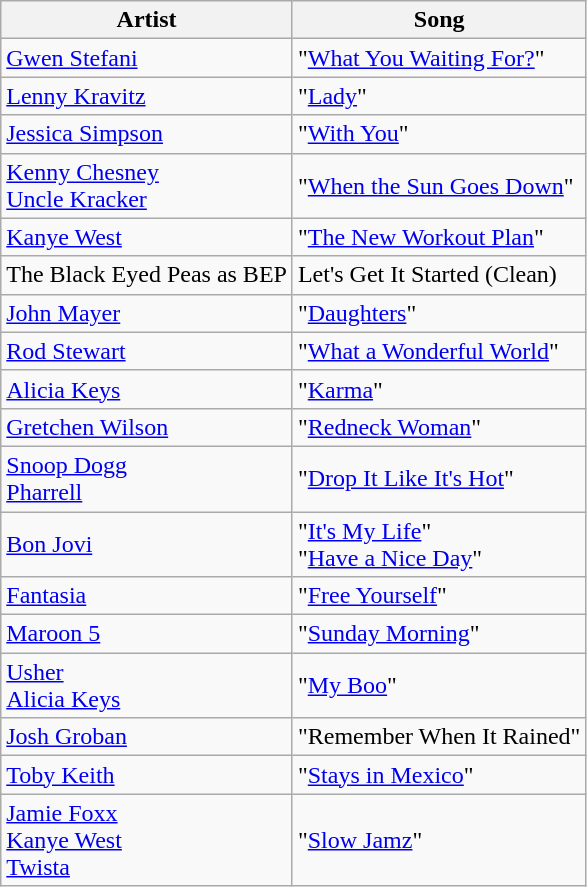<table class="wikitable">
<tr>
<th>Artist</th>
<th>Song</th>
</tr>
<tr>
<td><a href='#'>Gwen Stefani</a></td>
<td>"<a href='#'>What You Waiting For?</a>"</td>
</tr>
<tr>
<td><a href='#'>Lenny Kravitz</a></td>
<td>"<a href='#'>Lady</a>"</td>
</tr>
<tr>
<td><a href='#'>Jessica Simpson</a></td>
<td>"<a href='#'>With You</a>"</td>
</tr>
<tr>
<td><a href='#'>Kenny Chesney</a><br><a href='#'>Uncle Kracker</a></td>
<td>"<a href='#'>When the Sun Goes Down</a>"</td>
</tr>
<tr>
<td><a href='#'>Kanye West</a></td>
<td>"<a href='#'>The New Workout Plan</a>"</td>
</tr>
<tr>
<td>The Black Eyed Peas as BEP</td>
<td>Let's Get It Started (Clean)</td>
</tr>
<tr>
<td><a href='#'>John Mayer</a></td>
<td>"<a href='#'>Daughters</a>"</td>
</tr>
<tr>
<td><a href='#'>Rod Stewart</a></td>
<td>"<a href='#'>What a Wonderful World</a>"</td>
</tr>
<tr>
<td><a href='#'>Alicia Keys</a></td>
<td>"<a href='#'>Karma</a>"</td>
</tr>
<tr>
<td><a href='#'>Gretchen Wilson</a></td>
<td>"<a href='#'>Redneck Woman</a>"</td>
</tr>
<tr>
<td><a href='#'>Snoop Dogg</a><br><a href='#'>Pharrell</a></td>
<td>"<a href='#'>Drop It Like It's Hot</a>"</td>
</tr>
<tr>
<td><a href='#'>Bon Jovi</a></td>
<td>"<a href='#'>It's My Life</a>"<br>"<a href='#'>Have a Nice Day</a>"</td>
</tr>
<tr>
<td><a href='#'>Fantasia</a></td>
<td>"<a href='#'>Free Yourself</a>"</td>
</tr>
<tr>
<td><a href='#'>Maroon 5</a></td>
<td>"<a href='#'>Sunday Morning</a>"</td>
</tr>
<tr>
<td><a href='#'>Usher</a><br><a href='#'>Alicia Keys</a></td>
<td>"<a href='#'>My Boo</a>"</td>
</tr>
<tr>
<td><a href='#'>Josh Groban</a></td>
<td>"Remember When It Rained"</td>
</tr>
<tr>
<td><a href='#'>Toby Keith</a></td>
<td>"<a href='#'>Stays in Mexico</a>"</td>
</tr>
<tr>
<td><a href='#'>Jamie Foxx</a><br><a href='#'>Kanye West</a><br><a href='#'>Twista</a></td>
<td>"<a href='#'>Slow Jamz</a>"</td>
</tr>
</table>
